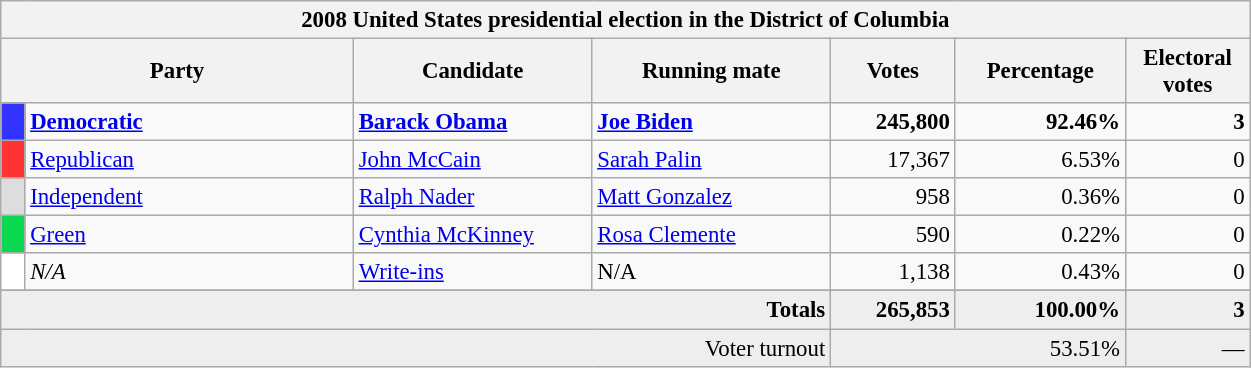<table class="wikitable" style="font-size: 95%;">
<tr>
<th colspan="7">2008 United States presidential election in the District of Columbia</th>
</tr>
<tr>
<th colspan="2" style="width: 15em">Party</th>
<th style="width: 10em">Candidate</th>
<th style="width: 10em">Running mate</th>
<th style="width: 5em">Votes</th>
<th style="width: 7em">Percentage</th>
<th style="width: 5em">Electoral votes</th>
</tr>
<tr>
<th style="background-color:#3333FF; width: 3px"></th>
<td style="width: 130px"><strong><a href='#'>Democratic</a></strong></td>
<td><strong><a href='#'>Barack Obama</a></strong></td>
<td><strong><a href='#'>Joe Biden</a></strong></td>
<td align="right"><strong>245,800</strong></td>
<td align="right"><strong>92.46%</strong></td>
<td align="right"><strong>3</strong></td>
</tr>
<tr>
<th style="background-color:#FF3333; width: 3px"></th>
<td style="width: 130px"><a href='#'>Republican</a></td>
<td><a href='#'>John McCain</a></td>
<td><a href='#'>Sarah Palin</a></td>
<td align="right">17,367</td>
<td align="right">6.53%</td>
<td align="right">0</td>
</tr>
<tr>
<th style="background-color:#DDDDDD; width: 3px"></th>
<td style="width: 130px"><a href='#'>Independent</a></td>
<td><a href='#'>Ralph Nader</a></td>
<td><a href='#'>Matt Gonzalez</a></td>
<td align="right">958</td>
<td align="right">0.36%</td>
<td align="right">0</td>
</tr>
<tr>
<th style="background-color:#0BDA51; width: 3px"></th>
<td style="width: 130px"><a href='#'>Green</a></td>
<td><a href='#'>Cynthia McKinney</a></td>
<td><a href='#'>Rosa Clemente</a></td>
<td align="right">590</td>
<td align="right">0.22%</td>
<td align="right">0</td>
</tr>
<tr>
<th style="background-color:#FFFFFF; width: 3px"></th>
<td style="width: 130px"><em>N/A</em></td>
<td><a href='#'>Write-ins</a></td>
<td>N/A</td>
<td align="right">1,138</td>
<td align="right">0.43%</td>
<td align="right">0</td>
</tr>
<tr>
</tr>
<tr bgcolor="#EEEEEE">
<td colspan="4" align="right"><strong>Totals</strong></td>
<td align="right"><strong>265,853</strong></td>
<td align="right"><strong>100.00%</strong></td>
<td align="right"><strong>3</strong></td>
</tr>
<tr bgcolor="#EEEEEE">
<td colspan="4" align="right">Voter turnout</td>
<td colspan="2" align="right">53.51%</td>
<td align="right">—</td>
</tr>
</table>
